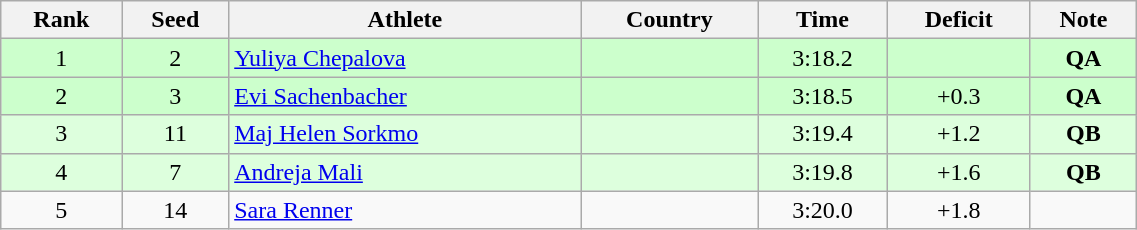<table class="wikitable sortable" style="text-align:center" width=60%>
<tr>
<th>Rank</th>
<th>Seed</th>
<th>Athlete</th>
<th>Country</th>
<th>Time</th>
<th>Deficit</th>
<th>Note</th>
</tr>
<tr bgcolor=#ccffcc>
<td>1</td>
<td>2</td>
<td align=left><a href='#'>Yuliya Chepalova</a></td>
<td align=left></td>
<td>3:18.2</td>
<td></td>
<td><strong>QA</strong></td>
</tr>
<tr bgcolor=#ccffcc>
<td>2</td>
<td>3</td>
<td align=left><a href='#'>Evi Sachenbacher</a></td>
<td align=left></td>
<td>3:18.5</td>
<td>+0.3</td>
<td><strong>QA</strong></td>
</tr>
<tr bgcolor=ddffdd>
<td>3</td>
<td>11</td>
<td align=left><a href='#'>Maj Helen Sorkmo</a></td>
<td align=left></td>
<td>3:19.4</td>
<td>+1.2</td>
<td><strong>QB</strong></td>
</tr>
<tr bgcolor=ddffdd>
<td>4</td>
<td>7</td>
<td align=left><a href='#'>Andreja Mali</a></td>
<td align=left></td>
<td>3:19.8</td>
<td>+1.6</td>
<td><strong>QB</strong></td>
</tr>
<tr>
<td>5</td>
<td>14</td>
<td align=left><a href='#'>Sara Renner</a></td>
<td align=left></td>
<td>3:20.0</td>
<td>+1.8</td>
<td></td>
</tr>
</table>
